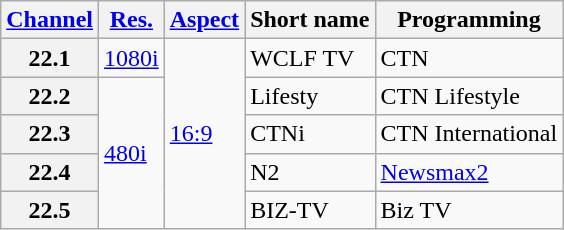<table class="wikitable">
<tr>
<th scope = "col"><a href='#'>Channel</a></th>
<th scope = "col"><a href='#'>Res.</a></th>
<th scope = "col"><a href='#'>Aspect</a></th>
<th scope = "col">Short name</th>
<th scope = "col">Programming</th>
</tr>
<tr>
<th scope = "row">22.1</th>
<td><a href='#'>1080i</a></td>
<td rowspan="5"><a href='#'>16:9</a></td>
<td>WCLF TV</td>
<td>CTN</td>
</tr>
<tr>
<th scope = "row">22.2</th>
<td rowspan="4"><a href='#'>480i</a></td>
<td>Lifesty</td>
<td>CTN Lifestyle</td>
</tr>
<tr>
<th scope = "row">22.3</th>
<td>CTNi</td>
<td>CTN International</td>
</tr>
<tr>
<th scope = "row">22.4</th>
<td>N2</td>
<td><a href='#'>Newsmax2</a></td>
</tr>
<tr>
<th scope = "row">22.5</th>
<td>BIZ-TV</td>
<td>Biz TV</td>
</tr>
</table>
